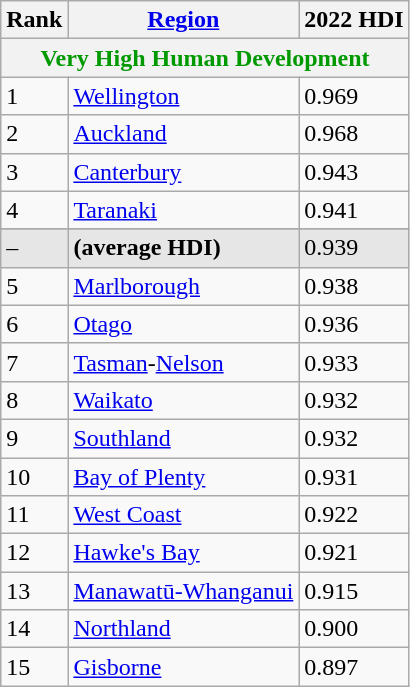<table class="wikitable sortable">
<tr>
<th>Rank</th>
<th><a href='#'>Region</a></th>
<th>2022 HDI</th>
</tr>
<tr>
<th colspan="3" style="color:#090;">Very High Human Development</th>
</tr>
<tr>
<td>1</td>
<td><a href='#'>Wellington</a></td>
<td>0.969</td>
</tr>
<tr>
<td>2</td>
<td><a href='#'>Auckland</a></td>
<td>0.968</td>
</tr>
<tr>
<td>3</td>
<td><a href='#'>Canterbury</a></td>
<td>0.943</td>
</tr>
<tr>
<td>4</td>
<td><a href='#'>Taranaki</a></td>
<td>0.941</td>
</tr>
<tr>
</tr>
<tr style="background:#e6e6e6">
<td>–</td>
<td><strong> (average HDI)</strong></td>
<td>0.939</td>
</tr>
<tr>
<td>5</td>
<td><a href='#'>Marlborough</a></td>
<td>0.938</td>
</tr>
<tr>
<td>6</td>
<td><a href='#'>Otago</a></td>
<td>0.936</td>
</tr>
<tr>
<td>7</td>
<td><a href='#'>Tasman</a>-<a href='#'>Nelson</a></td>
<td>0.933</td>
</tr>
<tr>
<td>8</td>
<td><a href='#'>Waikato</a></td>
<td>0.932</td>
</tr>
<tr>
<td>9</td>
<td><a href='#'>Southland</a></td>
<td>0.932</td>
</tr>
<tr>
<td>10</td>
<td><a href='#'>Bay of Plenty</a></td>
<td>0.931</td>
</tr>
<tr>
<td>11</td>
<td><a href='#'>West Coast</a></td>
<td>0.922</td>
</tr>
<tr>
<td>12</td>
<td><a href='#'>Hawke's Bay</a></td>
<td>0.921</td>
</tr>
<tr>
<td>13</td>
<td><a href='#'>Manawatū-Whanganui</a></td>
<td>0.915</td>
</tr>
<tr>
<td>14</td>
<td><a href='#'>Northland</a></td>
<td>0.900</td>
</tr>
<tr>
<td>15</td>
<td><a href='#'>Gisborne</a></td>
<td>0.897</td>
</tr>
</table>
